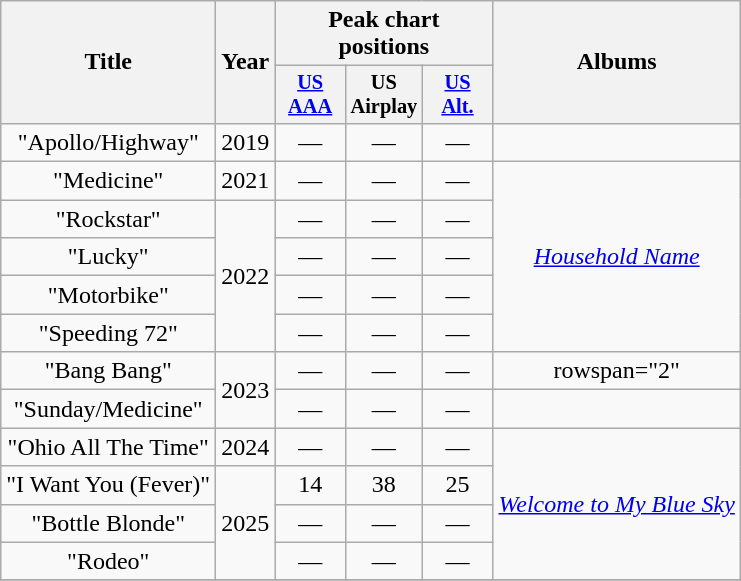<table class="wikitable plainrowheaders" style="text-align:center;" border="1">
<tr>
<th scope="col" rowspan="2">Title</th>
<th scope="col" rowspan="2">Year</th>
<th scope="col" colspan="3">Peak chart positions</th>
<th scope="col" rowspan="2">Albums</th>
</tr>
<tr>
<th scope="col" style="width:3em;font-size:85%;"><a href='#'>US<br>AAA</a></th>
<th scope="col" style="width:3em;font-size:85%;">US<br>Airplay</th>
<th scope="col" style="width:3em;font-size:85%;"><a href='#'>US Alt.</a></th>
</tr>
<tr>
<td>"Apollo/Highway"</td>
<td>2019</td>
<td>—</td>
<td>—</td>
<td>—</td>
<td></td>
</tr>
<tr>
<td>"Medicine"</td>
<td>2021</td>
<td>—</td>
<td>—</td>
<td>—</td>
<td rowspan="5"><em><a href='#'>Household Name</a></em></td>
</tr>
<tr>
<td>"Rockstar"</td>
<td rowspan="4">2022</td>
<td>—</td>
<td>—</td>
<td>—</td>
</tr>
<tr>
<td>"Lucky"</td>
<td>—</td>
<td>—</td>
<td>—</td>
</tr>
<tr>
<td>"Motorbike"</td>
<td>—</td>
<td>—</td>
<td>—</td>
</tr>
<tr>
<td>"Speeding 72"</td>
<td>—</td>
<td>—</td>
<td>—</td>
</tr>
<tr>
<td>"Bang Bang"</td>
<td rowspan="2">2023</td>
<td>—</td>
<td>—</td>
<td>—</td>
<td>rowspan="2" </td>
</tr>
<tr>
<td>"Sunday/Medicine"</td>
<td>—</td>
<td>—</td>
<td>—</td>
</tr>
<tr>
<td>"Ohio All The Time"</td>
<td>2024</td>
<td>—</td>
<td>—</td>
<td>—</td>
<td rowspan="4"><em><a href='#'>Welcome to My Blue Sky</a></em></td>
</tr>
<tr>
<td>"I Want You (Fever)"</td>
<td rowspan="3">2025</td>
<td>14</td>
<td>38</td>
<td>25</td>
</tr>
<tr>
<td>"Bottle Blonde"</td>
<td>—</td>
<td>—</td>
<td>—</td>
</tr>
<tr>
<td>"Rodeo"</td>
<td>—</td>
<td>—</td>
<td>—</td>
</tr>
<tr>
</tr>
</table>
